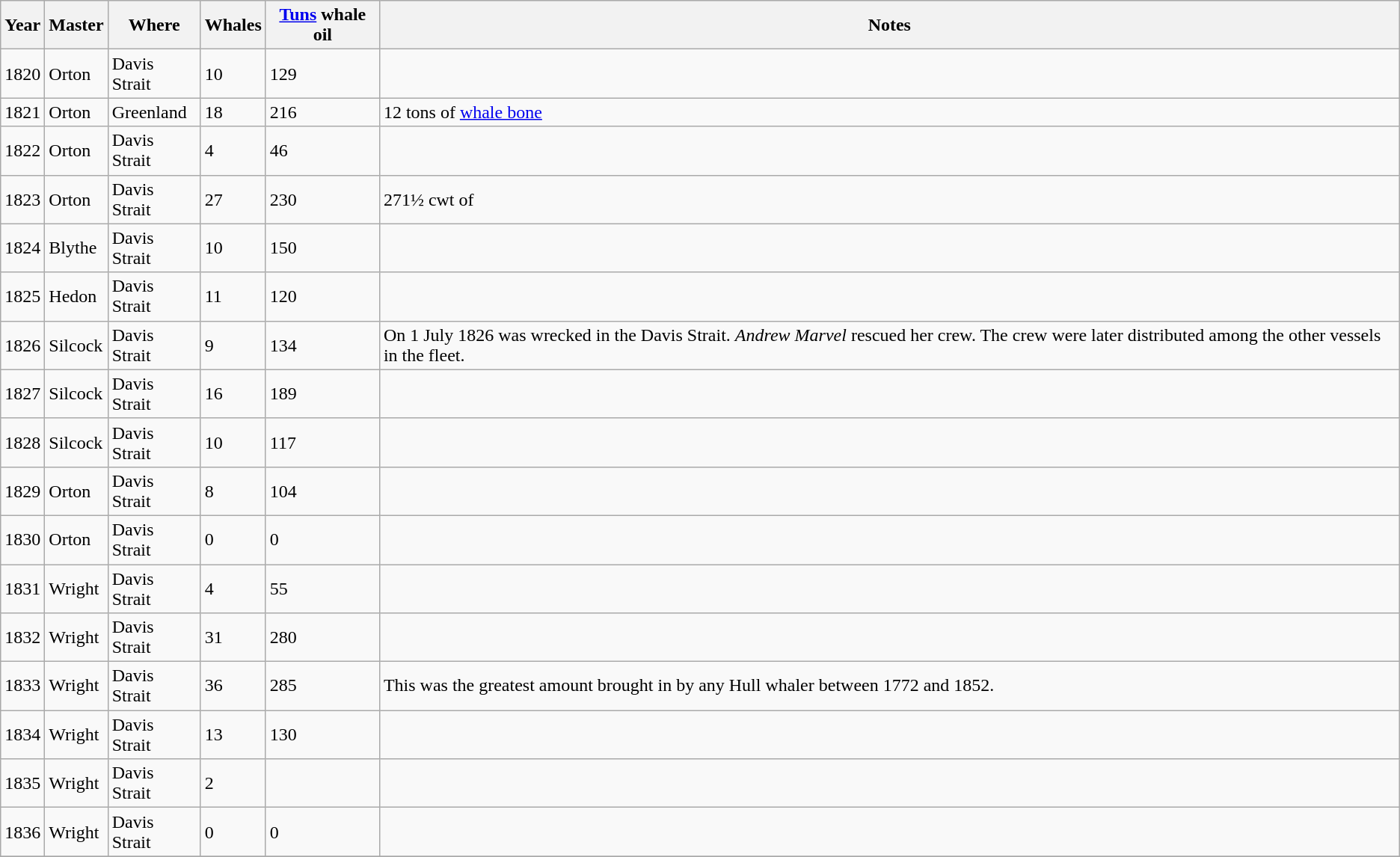<table class="sortable wikitable">
<tr>
<th>Year</th>
<th>Master</th>
<th>Where</th>
<th>Whales</th>
<th><a href='#'>Tuns</a> whale oil</th>
<th>Notes</th>
</tr>
<tr>
<td>1820</td>
<td>Orton</td>
<td>Davis Strait</td>
<td>10</td>
<td>129</td>
<td></td>
</tr>
<tr>
<td>1821</td>
<td>Orton</td>
<td>Greenland</td>
<td>18</td>
<td>216</td>
<td>12 tons of <a href='#'>whale bone</a></td>
</tr>
<tr>
<td>1822</td>
<td>Orton</td>
<td>Davis Strait</td>
<td>4</td>
<td>46</td>
<td></td>
</tr>
<tr>
<td>1823</td>
<td>Orton</td>
<td>Davis Strait</td>
<td>27</td>
<td>230</td>
<td>271½ cwt of </td>
</tr>
<tr>
<td>1824</td>
<td>Blythe</td>
<td>Davis Strait</td>
<td>10</td>
<td>150</td>
<td></td>
</tr>
<tr>
<td>1825</td>
<td>Hedon</td>
<td>Davis Strait</td>
<td>11</td>
<td>120</td>
<td></td>
</tr>
<tr>
<td>1826</td>
<td>Silcock</td>
<td>Davis Strait</td>
<td>9</td>
<td>134</td>
<td>On 1 July 1826  was wrecked in the Davis Strait. <em>Andrew Marvel</em> rescued her crew. The crew were later distributed among the other vessels in the fleet.</td>
</tr>
<tr>
<td>1827</td>
<td>Silcock</td>
<td>Davis Strait</td>
<td>16</td>
<td>189</td>
<td></td>
</tr>
<tr>
<td>1828</td>
<td>Silcock</td>
<td>Davis Strait</td>
<td>10</td>
<td>117</td>
<td></td>
</tr>
<tr>
<td>1829</td>
<td>Orton</td>
<td>Davis Strait</td>
<td>8</td>
<td>104</td>
<td></td>
</tr>
<tr>
<td>1830</td>
<td>Orton</td>
<td>Davis Strait</td>
<td>0</td>
<td>0</td>
<td></td>
</tr>
<tr>
<td>1831</td>
<td>Wright</td>
<td>Davis Strait</td>
<td>4</td>
<td>55</td>
<td></td>
</tr>
<tr>
<td>1832</td>
<td>Wright</td>
<td>Davis Strait</td>
<td>31</td>
<td>280</td>
<td></td>
</tr>
<tr>
<td>1833</td>
<td>Wright</td>
<td>Davis Strait</td>
<td>36</td>
<td>285</td>
<td>This was the greatest amount brought in by any Hull whaler between 1772 and 1852.</td>
</tr>
<tr>
<td>1834</td>
<td>Wright</td>
<td>Davis Strait</td>
<td>13</td>
<td>130</td>
<td></td>
</tr>
<tr>
<td>1835</td>
<td>Wright</td>
<td>Davis Strait</td>
<td>2</td>
<td></td>
<td></td>
</tr>
<tr>
<td>1836</td>
<td>Wright</td>
<td>Davis Strait</td>
<td>0</td>
<td>0</td>
<td></td>
</tr>
<tr>
</tr>
</table>
